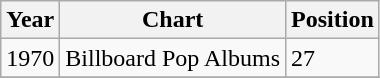<table class="wikitable">
<tr>
<th align="left">Year</th>
<th align="left">Chart</th>
<th align="left">Position</th>
</tr>
<tr>
<td align="left">1970</td>
<td align="left">Billboard Pop Albums</td>
<td align="left">27</td>
</tr>
<tr>
</tr>
</table>
